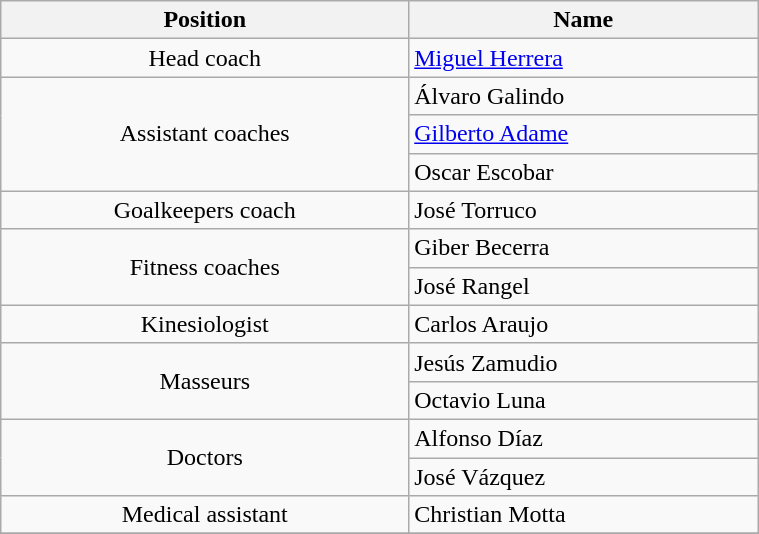<table class="wikitable" style="text-align:center; font-size:100%; width:40%;">
<tr>
<th>Position</th>
<th>Name</th>
</tr>
<tr>
<td>Head coach</td>
<td align=left> <a href='#'>Miguel Herrera</a></td>
</tr>
<tr>
<td rowspan=3>Assistant coaches</td>
<td align=left> Álvaro Galindo</td>
</tr>
<tr>
<td align=left> <a href='#'>Gilberto Adame</a></td>
</tr>
<tr>
<td align=left> Oscar Escobar</td>
</tr>
<tr>
<td>Goalkeepers coach</td>
<td align=left> José Torruco</td>
</tr>
<tr>
<td rowspan=2>Fitness coaches</td>
<td align=left> Giber Becerra</td>
</tr>
<tr>
<td align=left> José Rangel</td>
</tr>
<tr>
<td>Kinesiologist</td>
<td align=left> Carlos Araujo</td>
</tr>
<tr>
<td rowspan=2>Masseurs</td>
<td align=left> Jesús Zamudio</td>
</tr>
<tr>
<td align=left> Octavio Luna</td>
</tr>
<tr>
<td rowspan=2>Doctors</td>
<td align=left> Alfonso Díaz</td>
</tr>
<tr>
<td align=left> José Vázquez</td>
</tr>
<tr>
<td>Medical assistant</td>
<td align=left> Christian Motta</td>
</tr>
<tr>
</tr>
</table>
